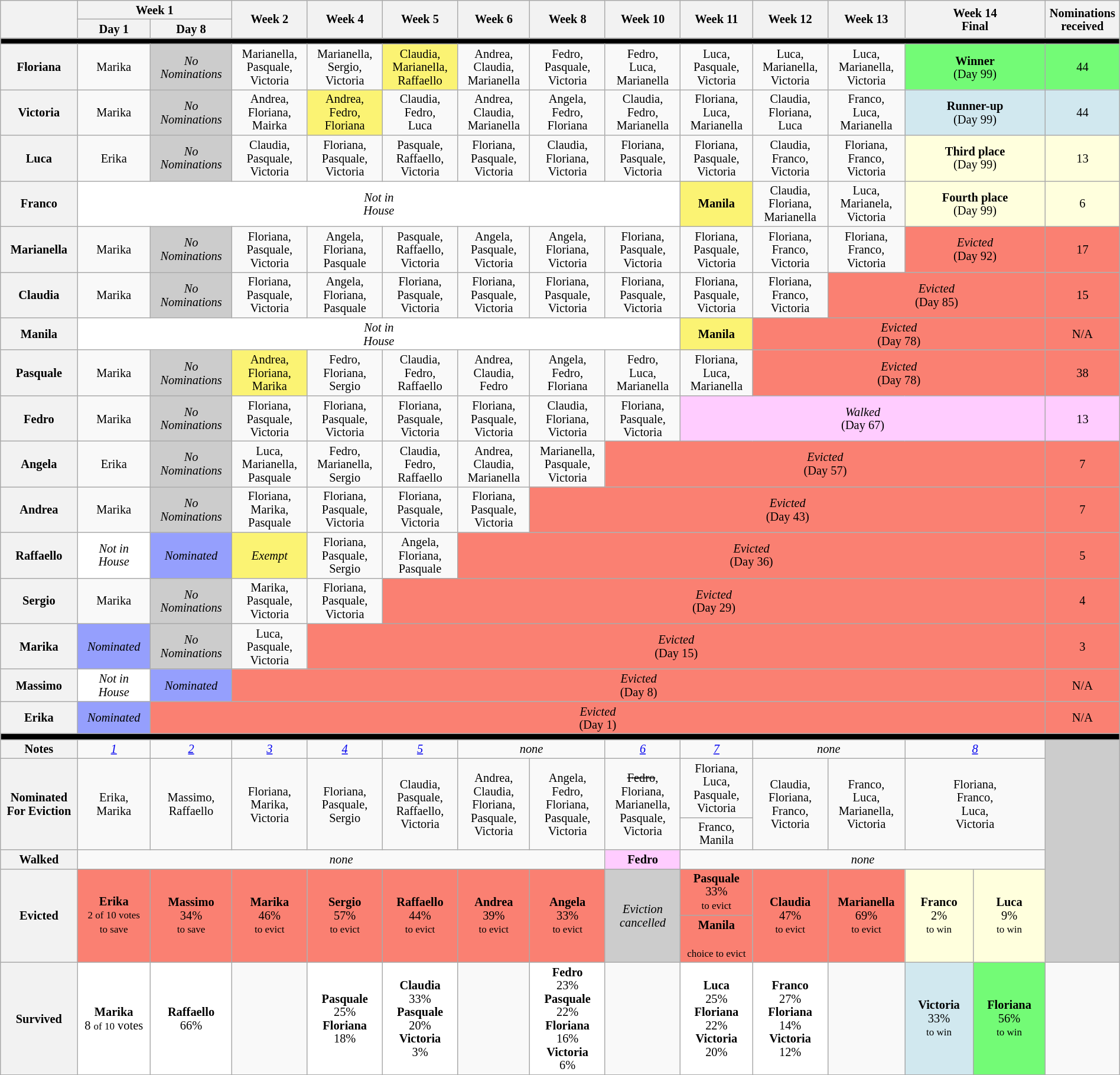<table class="wikitable" style="text-align:center; font-size:85%; width:100%; line-height:15px;">
<tr>
<th style="width:5%" rowspan="2"></th>
<th style="width:5%" colspan="2">Week 1</th>
<th style="width:5%" rowspan="2">Week 2</th>
<th style="width:5%" rowspan="2">Week 4</th>
<th style="width:5%" rowspan="2">Week 5</th>
<th style="width:5%" rowspan="2">Week 6</th>
<th style="width:5%" rowspan="2">Week 8</th>
<th style="width:5%" rowspan="2">Week 10</th>
<th style="width:5%" rowspan="2">Week 11</th>
<th style="width:5%" rowspan="2">Week 12</th>
<th style="width:5%" rowspan="2">Week 13</th>
<th style="width:10%" rowspan="2" colspan="2">Week 14<br>Final</th>
<th style="width:1%" rowspan="2">Nominations<br>received</th>
</tr>
<tr>
<th style="width:5%">Day 1</th>
<th style="width:5%">Day 8</th>
</tr>
<tr>
<th style="background:#000" colspan="15"></th>
</tr>
<tr>
<th>Floriana</th>
<td>Marika</td>
<td style="background:#CCC"><em>No<br>Nominations</em></td>
<td>Marianella,<br>Pasquale,<br>Victoria</td>
<td>Marianella,<br>Sergio,<br>Victoria</td>
<td style="background:#FBF373">Claudia,<br>Marianella,<br>Raffaello</td>
<td>Andrea,<br>Claudia,<br>Marianella</td>
<td>Fedro,<br>Pasquale,<br>Victoria</td>
<td>Fedro,<br>Luca,<br>Marianella</td>
<td>Luca,<br>Pasquale,<br>Victoria</td>
<td>Luca,<br>Marianella,<br>Victoria</td>
<td>Luca,<br>Marianella,<br>Victoria</td>
<td style="background:#73FB76" colspan="2"><strong>Winner</strong><br>(Day 99)</td>
<td style="background:#73FB76">44</td>
</tr>
<tr>
<th>Victoria</th>
<td>Marika</td>
<td style="background:#CCC"><em>No<br>Nominations</em></td>
<td>Andrea,<br>Floriana,<br>Mairka</td>
<td style="background:#FBF373">Andrea,<br>Fedro,<br>Floriana</td>
<td>Claudia,<br>Fedro,<br>Luca</td>
<td>Andrea,<br>Claudia,<br>Marianella</td>
<td>Angela,<br>Fedro,<br>Floriana</td>
<td>Claudia,<br>Fedro,<br>Marianella</td>
<td>Floriana,<br>Luca,<br>Marianella</td>
<td>Claudia,<br>Floriana,<br>Luca</td>
<td>Franco,<br>Luca,<br>Marianella</td>
<td style="background:#D1E8EF" colspan="2"><strong>Runner-up</strong><br>(Day 99)</td>
<td style="background:#D1E8EF">44</td>
</tr>
<tr>
<th>Luca</th>
<td>Erika</td>
<td style="background:#CCC"><em>No<br>Nominations</em></td>
<td>Claudia,<br>Pasquale,<br>Victoria</td>
<td>Floriana,<br>Pasquale,<br>Victoria</td>
<td>Pasquale,<br>Raffaello,<br>Victoria</td>
<td>Floriana,<br>Pasquale,<br>Victoria</td>
<td>Claudia,<br>Floriana,<br>Victoria</td>
<td>Floriana,<br>Pasquale,<br>Victoria</td>
<td>Floriana,<br>Pasquale,<br>Victoria</td>
<td>Claudia,<br>Franco,<br>Victoria</td>
<td>Floriana,<br>Franco,<br>Victoria</td>
<td style="background:#FFFFDD" colspan="2"><strong>Third place</strong><br>(Day 99)</td>
<td style="background:#FFFFDD">13</td>
</tr>
<tr>
<th>Franco</th>
<td style="background:white" colspan="8"><em>Not in<br>House</em></td>
<td style="background:#FBF373"><strong>Manila</strong></td>
<td>Claudia,<br>Floriana,<br>Marianella</td>
<td>Luca,<br>Marianela,<br>Victoria</td>
<td style="background:#FFFFDD" colspan="2"><strong>Fourth place</strong><br>(Day 99)</td>
<td style="background:#FFFFDD">6</td>
</tr>
<tr>
<th>Marianella</th>
<td>Marika</td>
<td style="background:#CCC"><em>No<br>Nominations</em></td>
<td>Floriana,<br>Pasquale,<br>Victoria</td>
<td>Angela,<br>Floriana,<br>Pasquale</td>
<td>Pasquale,<br>Raffaello,<br>Victoria</td>
<td>Angela,<br>Pasquale,<br>Victoria</td>
<td>Angela,<br>Floriana,<br>Victoria</td>
<td>Floriana,<br>Pasquale,<br>Victoria</td>
<td>Floriana,<br>Pasquale,<br>Victoria</td>
<td>Floriana,<br>Franco,<br>Victoria</td>
<td>Floriana,<br>Franco,<br>Victoria</td>
<td style="background:#FA8072" colspan="2"><em>Evicted</em><br>(Day 92)</td>
<td style="background:#FA8072">17</td>
</tr>
<tr>
<th>Claudia</th>
<td>Marika</td>
<td style="background:#CCC"><em>No<br>Nominations</em></td>
<td>Floriana,<br>Pasquale,<br>Victoria</td>
<td>Angela,<br>Floriana,<br>Pasquale</td>
<td>Floriana,<br>Pasquale,<br>Victoria</td>
<td>Floriana,<br>Pasquale,<br>Victoria</td>
<td>Floriana,<br>Pasquale,<br>Victoria</td>
<td>Floriana,<br>Pasquale,<br>Victoria</td>
<td>Floriana,<br>Pasquale,<br>Victoria</td>
<td>Floriana,<br>Franco,<br>Victoria</td>
<td style="background:#FA8072" colspan="3"><em>Evicted</em><br>(Day 85)</td>
<td style="background:#FA8072">15</td>
</tr>
<tr>
<th>Manila</th>
<td style="background:white" colspan="8"><em>Not in<br>House</em></td>
<td style="background:#FBF373"><strong>Manila</strong></td>
<td style="background:#FA8072" colspan="4"><em>Evicted</em><br>(Day 78)</td>
<td style="background:#FA8072">N/A</td>
</tr>
<tr>
<th>Pasquale</th>
<td>Marika</td>
<td style="background:#CCC"><em>No<br>Nominations</em></td>
<td style="background:#FBF373">Andrea,<br>Floriana,<br>Marika</td>
<td>Fedro,<br>Floriana,<br>Sergio</td>
<td>Claudia,<br>Fedro,<br>Raffaello</td>
<td>Andrea,<br>Claudia,<br>Fedro</td>
<td>Angela,<br>Fedro,<br>Floriana</td>
<td>Fedro,<br>Luca,<br>Marianella</td>
<td>Floriana,<br>Luca,<br>Marianella</td>
<td style="background:#FA8072" colspan="4"><em>Evicted</em><br>(Day 78)</td>
<td style="background:#FA8072">38</td>
</tr>
<tr>
<th>Fedro</th>
<td>Marika</td>
<td style="background:#CCC"><em>No<br>Nominations</em></td>
<td>Floriana,<br>Pasquale,<br>Victoria</td>
<td>Floriana,<br>Pasquale,<br>Victoria</td>
<td>Floriana,<br>Pasquale,<br>Victoria</td>
<td>Floriana,<br>Pasquale,<br>Victoria</td>
<td>Claudia,<br>Floriana,<br>Victoria</td>
<td>Floriana,<br>Pasquale,<br>Victoria</td>
<td style="background:#FCF" colspan="5"><em>Walked</em><br>(Day 67)</td>
<td style="background:#FCF">13</td>
</tr>
<tr>
<th>Angela</th>
<td>Erika</td>
<td style="background:#CCC"><em>No<br>Nominations</em></td>
<td>Luca,<br>Marianella,<br>Pasquale</td>
<td>Fedro,<br>Marianella,<br>Sergio</td>
<td>Claudia,<br>Fedro,<br>Raffaello</td>
<td>Andrea,<br>Claudia,<br>Marianella</td>
<td>Marianella,<br>Pasquale,<br>Victoria</td>
<td style="background:#FA8072" colspan="6"><em>Evicted</em><br>(Day 57)</td>
<td style="background:#FA8072">7</td>
</tr>
<tr>
<th>Andrea</th>
<td>Marika</td>
<td style="background:#CCC"><em>No<br>Nominations</em></td>
<td>Floriana,<br>Marika,<br>Pasquale</td>
<td>Floriana,<br>Pasquale,<br>Victoria</td>
<td>Floriana,<br>Pasquale,<br>Victoria</td>
<td>Floriana,<br>Pasquale,<br>Victoria</td>
<td style="background:#FA8072" colspan="7"><em>Evicted</em><br>(Day 43)</td>
<td style="background:#FA8072">7</td>
</tr>
<tr>
<th>Raffaello</th>
<td style="background:white"><em>Not in<br>House</em></td>
<td style="background:#959FFD"><em>Nominated</em></td>
<td style="background:#FBF373"><em>Exempt</em></td>
<td>Floriana,<br>Pasquale,<br>Sergio</td>
<td>Angela,<br>Floriana,<br>Pasquale</td>
<td style="background:#FA8072" colspan="8"><em>Evicted</em><br>(Day 36)</td>
<td style="background:#FA8072">5</td>
</tr>
<tr>
<th>Sergio</th>
<td>Marika</td>
<td style="background:#CCC"><em>No<br>Nominations</em></td>
<td>Marika,<br>Pasquale,<br>Victoria</td>
<td>Floriana,<br>Pasquale,<br>Victoria</td>
<td style="background:#FA8072" colspan="9"><em>Evicted</em><br>(Day 29)</td>
<td style="background:#FA8072">4</td>
</tr>
<tr>
<th>Marika</th>
<td style="background:#959FFD"><em>Nominated</em></td>
<td style="background:#CCC"><em>No<br>Nominations</em></td>
<td>Luca,<br>Pasquale,<br>Victoria</td>
<td style="background:#FA8072" colspan="10"><em>Evicted</em><br>(Day 15)</td>
<td style="background:#FA8072">3</td>
</tr>
<tr>
<th>Massimo</th>
<td style="background:white"><em>Not in<br>House</em></td>
<td style="background:#959FFD"><em>Nominated</em></td>
<td style="background:#FA8072" colspan="11"><em>Evicted</em><br>(Day 8)</td>
<td style="background:#FA8072">N/A</td>
</tr>
<tr>
<th>Erika</th>
<td style="background:#959FFD"><em>Nominated</em></td>
<td style="background:#FA8072" colspan="12"><em>Evicted</em><br>(Day 1)</td>
<td style="background:#FA8072">N/A</td>
</tr>
<tr>
<th style="background:#000" colspan="15"></th>
</tr>
<tr>
<th>Notes</th>
<td><em><a href='#'>1</a></em></td>
<td><em><a href='#'>2</a></em></td>
<td><em><a href='#'>3</a></em></td>
<td><em><a href='#'>4</a></em></td>
<td><em><a href='#'>5</a></em></td>
<td colspan="2"><em>none</em></td>
<td><em><a href='#'>6</a></em></td>
<td><em><a href='#'>7</a></em></td>
<td colspan="2"><em>none</em></td>
<td colspan="2"><em><a href='#'>8</a></em></td>
<td rowspan="6" style="background:#ccc"></td>
</tr>
<tr>
<th rowspan="2">Nominated<br>For Eviction</th>
<td rowspan="2">Erika,<br>Marika</td>
<td rowspan="2">Massimo,<br>Raffaello</td>
<td rowspan="2">Floriana,<br>Marika,<br>Victoria</td>
<td rowspan="2">Floriana,<br>Pasquale,<br>Sergio</td>
<td rowspan="2">Claudia,<br>Pasquale,<br>Raffaello,<br>Victoria</td>
<td rowspan="2">Andrea,<br>Claudia,<br>Floriana,<br>Pasquale,<br>Victoria</td>
<td rowspan="2">Angela,<br>Fedro,<br>Floriana,<br>Pasquale,<br>Victoria</td>
<td rowspan="2"><s>Fedro</s>,<br>Floriana,<br>Marianella,<br>Pasquale,<br>Victoria</td>
<td>Floriana,<br>Luca,<br>Pasquale,<br>Victoria</td>
<td rowspan="2">Claudia,<br>Floriana,<br>Franco,<br>Victoria</td>
<td rowspan="2">Franco,<br>Luca,<br>Marianella,<br>Victoria</td>
<td rowspan="2" colspan="2">Floriana,<br>Franco,<br>Luca,<br>Victoria</td>
</tr>
<tr>
<td>Franco,<br>Manila</td>
</tr>
<tr>
<th>Walked</th>
<td colspan="7"><em>none</em></td>
<td style="background:#FFCCFF"><strong>Fedro</strong></td>
<td colspan="5"><em>none</em></td>
</tr>
<tr>
<th rowspan="2">Evicted</th>
<td style="background:#FA8072" rowspan="2"><strong>Erika</strong><br><small>2 of 10 votes<br>to save</small></td>
<td style="background:#FA8072" rowspan="2"><strong>Massimo</strong><br>34%<br><small>to save</small></td>
<td style="background:#FA8072" rowspan="2"><strong>Marika</strong><br>46%<br><small>to evict</small></td>
<td style="background:#FA8072" rowspan="2"><strong>Sergio</strong><br>57%<br><small>to evict</small></td>
<td style="background:#FA8072" rowspan="2"><strong>Raffaello</strong><br>44%<br><small>to evict</small></td>
<td style="background:#FA8072" rowspan="2"><strong>Andrea</strong><br>39%<br><small>to evict</small></td>
<td style="background:#FA8072" rowspan="2"><strong>Angela</strong><br>33%<br><small>to evict</small></td>
<td style="background:#ccc" rowspan="2"><em>Eviction<br>cancelled</em></td>
<td style="background:#FA8072"><strong>Pasquale</strong><br>33%<br><small>to evict</small></td>
<td style="background:#FA8072" rowspan="2"><strong>Claudia</strong><br>47%<br><small>to evict</small></td>
<td style="background:#FA8072" rowspan="2"><strong>Marianella</strong><br>69%<br><small>to evict</small></td>
<td style="background:#FFFFDD" rowspan="2"><strong>Franco</strong><br>2%<br><small>to win</small></td>
<td style="background:#FFFFDD" rowspan="2"><strong>Luca</strong><br>9%<br><small>to win</small></td>
</tr>
<tr>
<td style="background:#FA8072"><strong>Manila</strong><br><small><br>choice to evict</small></td>
</tr>
<tr>
<th rowspan="2">Survived</th>
<td rowspan="5" style="background:white"><strong>Marika</strong><br>8 <small>of 10</small> votes</td>
<td rowspan="5" style="background:white"><strong>Raffaello</strong><br>66%</td>
<td></td>
<td rowspan="5" style="background:white"><strong>Pasquale</strong><br>25%<br><strong>Floriana</strong><br>18%</td>
<td rowspan="5" style="background:white"><strong>Claudia</strong><br>33%<br><strong>Pasquale</strong><br>20%<br><strong>Victoria</strong><br>3%</td>
<td></td>
<td rowspan="5" style="background:white"><strong>Fedro</strong><br>23%<br><strong>Pasquale</strong><br>22%<br><strong>Floriana</strong><br>16%<br><strong>Victoria</strong><br>6%</td>
<td></td>
<td rowspan="5" style="background:white"><strong>Luca</strong><br>25%<br><strong>Floriana</strong><br>22%<br><strong>Victoria</strong><br>20%</td>
<td rowspan="5" style="background:white"><strong>Franco</strong><br>27%<br><strong>Floriana</strong><br>14%<br><strong>Victoria</strong><br>12%</td>
<td></td>
<td style="background:#D1E8EF"><strong>Victoria</strong><br>33%<br><small>to win</small></td>
<td style="background:#73FB76"><strong>Floriana</strong><br>56%<br><small>to win</small></td>
</tr>
<tr>
</tr>
</table>
